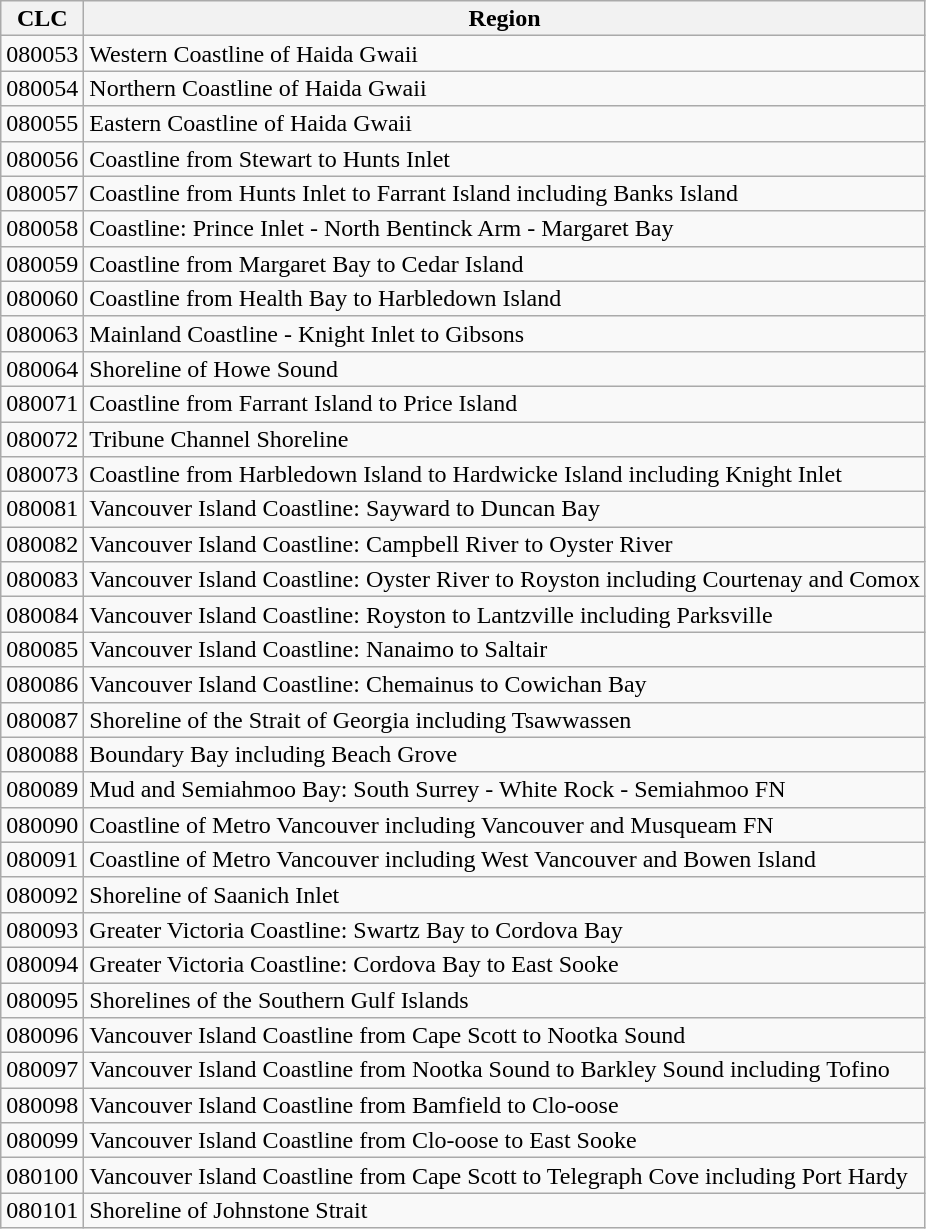<table class="wikitable" style="line-height: 100%;">
<tr>
<th>CLC</th>
<th>Region</th>
</tr>
<tr>
<td>080053</td>
<td>Western Coastline of Haida Gwaii</td>
</tr>
<tr>
<td>080054</td>
<td>Northern Coastline of Haida Gwaii</td>
</tr>
<tr>
<td>080055</td>
<td>Eastern Coastline of Haida Gwaii</td>
</tr>
<tr>
<td>080056</td>
<td>Coastline from Stewart to Hunts Inlet</td>
</tr>
<tr>
<td>080057</td>
<td>Coastline from Hunts Inlet to Farrant Island including Banks Island</td>
</tr>
<tr>
<td>080058</td>
<td>Coastline: Prince Inlet - North Bentinck Arm - Margaret Bay</td>
</tr>
<tr>
<td>080059</td>
<td>Coastline from Margaret Bay to Cedar Island</td>
</tr>
<tr>
<td>080060</td>
<td>Coastline from Health Bay to Harbledown Island</td>
</tr>
<tr>
<td>080063</td>
<td>Mainland Coastline - Knight Inlet to Gibsons</td>
</tr>
<tr>
<td>080064</td>
<td>Shoreline of Howe Sound</td>
</tr>
<tr>
<td>080071</td>
<td>Coastline from Farrant Island to Price Island</td>
</tr>
<tr>
<td>080072</td>
<td>Tribune Channel Shoreline</td>
</tr>
<tr>
<td>080073</td>
<td>Coastline from Harbledown Island to Hardwicke Island including Knight Inlet</td>
</tr>
<tr>
<td>080081</td>
<td>Vancouver Island Coastline: Sayward to Duncan Bay</td>
</tr>
<tr>
<td>080082</td>
<td>Vancouver Island Coastline: Campbell River to Oyster River</td>
</tr>
<tr>
<td>080083</td>
<td>Vancouver Island Coastline: Oyster River to Royston including Courtenay and Comox</td>
</tr>
<tr>
<td>080084</td>
<td>Vancouver Island Coastline: Royston to Lantzville including Parksville</td>
</tr>
<tr>
<td>080085</td>
<td>Vancouver Island Coastline: Nanaimo to Saltair</td>
</tr>
<tr>
<td>080086</td>
<td>Vancouver Island Coastline: Chemainus to Cowichan Bay</td>
</tr>
<tr>
<td>080087</td>
<td>Shoreline of the Strait of Georgia including Tsawwassen</td>
</tr>
<tr>
<td>080088</td>
<td>Boundary Bay including Beach Grove</td>
</tr>
<tr>
<td>080089</td>
<td>Mud and Semiahmoo Bay: South Surrey - White Rock - Semiahmoo FN</td>
</tr>
<tr>
<td>080090</td>
<td>Coastline of Metro Vancouver including Vancouver and Musqueam FN</td>
</tr>
<tr>
<td>080091</td>
<td>Coastline of Metro Vancouver including West Vancouver and Bowen Island</td>
</tr>
<tr>
<td>080092</td>
<td>Shoreline of Saanich Inlet</td>
</tr>
<tr>
<td>080093</td>
<td>Greater Victoria Coastline: Swartz Bay to Cordova Bay</td>
</tr>
<tr>
<td>080094</td>
<td>Greater Victoria Coastline: Cordova Bay to East Sooke</td>
</tr>
<tr>
<td>080095</td>
<td>Shorelines of the Southern Gulf Islands</td>
</tr>
<tr>
<td>080096</td>
<td>Vancouver Island Coastline from Cape Scott to Nootka Sound</td>
</tr>
<tr>
<td>080097</td>
<td>Vancouver Island Coastline from Nootka Sound to Barkley Sound including Tofino</td>
</tr>
<tr>
<td>080098</td>
<td>Vancouver Island Coastline from Bamfield to Clo-oose</td>
</tr>
<tr>
<td>080099</td>
<td>Vancouver Island Coastline from Clo-oose to East Sooke</td>
</tr>
<tr>
<td>080100</td>
<td>Vancouver Island Coastline from Cape Scott to Telegraph Cove including Port Hardy</td>
</tr>
<tr>
<td>080101</td>
<td>Shoreline of Johnstone Strait</td>
</tr>
</table>
